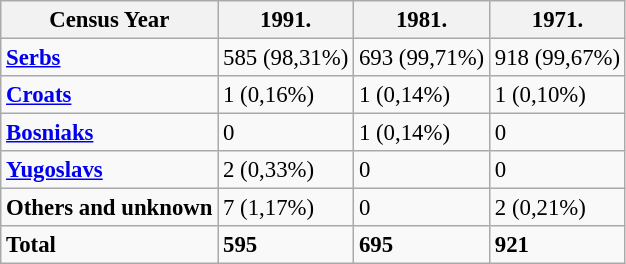<table class="wikitable" style="font-size:95%;">
<tr>
<th>Census Year</th>
<th>1991.</th>
<th>1981.</th>
<th>1971.</th>
</tr>
<tr>
<td><strong><a href='#'>Serbs</a></strong></td>
<td>585 (98,31%)</td>
<td>693 (99,71%)</td>
<td>918 (99,67%)</td>
</tr>
<tr>
<td><strong><a href='#'>Croats</a></strong></td>
<td>1 (0,16%)</td>
<td>1 (0,14%)</td>
<td>1 (0,10%)</td>
</tr>
<tr>
<td><strong><a href='#'>Bosniaks</a></strong></td>
<td>0</td>
<td>1 (0,14%)</td>
<td>0</td>
</tr>
<tr>
<td><strong><a href='#'>Yugoslavs</a></strong></td>
<td>2 (0,33%)</td>
<td>0</td>
<td>0</td>
</tr>
<tr>
<td><strong>Others and unknown</strong></td>
<td>7 (1,17%)</td>
<td>0</td>
<td>2 (0,21%)</td>
</tr>
<tr>
<td><strong>Total</strong></td>
<td><strong>595</strong></td>
<td><strong>695</strong></td>
<td><strong>921</strong></td>
</tr>
</table>
